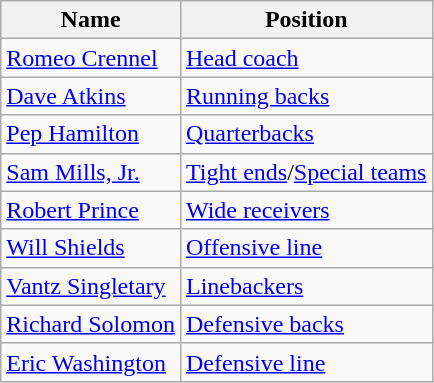<table class="wikitable">
<tr>
<th>Name</th>
<th>Position</th>
</tr>
<tr>
<td><a href='#'>Romeo Crennel</a></td>
<td><a href='#'>Head coach</a></td>
</tr>
<tr>
<td><a href='#'>Dave Atkins</a></td>
<td><a href='#'>Running backs</a></td>
</tr>
<tr>
<td><a href='#'>Pep Hamilton</a></td>
<td><a href='#'>Quarterbacks</a></td>
</tr>
<tr>
<td><a href='#'>Sam Mills, Jr.</a></td>
<td><a href='#'>Tight ends</a>/<a href='#'>Special teams</a></td>
</tr>
<tr>
<td><a href='#'>Robert Prince</a></td>
<td><a href='#'>Wide receivers</a></td>
</tr>
<tr>
<td><a href='#'>Will Shields</a></td>
<td><a href='#'>Offensive line</a></td>
</tr>
<tr>
<td><a href='#'>Vantz Singletary</a></td>
<td><a href='#'>Linebackers</a></td>
</tr>
<tr>
<td><a href='#'>Richard Solomon</a></td>
<td><a href='#'>Defensive backs</a></td>
</tr>
<tr>
<td><a href='#'>Eric Washington</a></td>
<td><a href='#'>Defensive line</a></td>
</tr>
</table>
